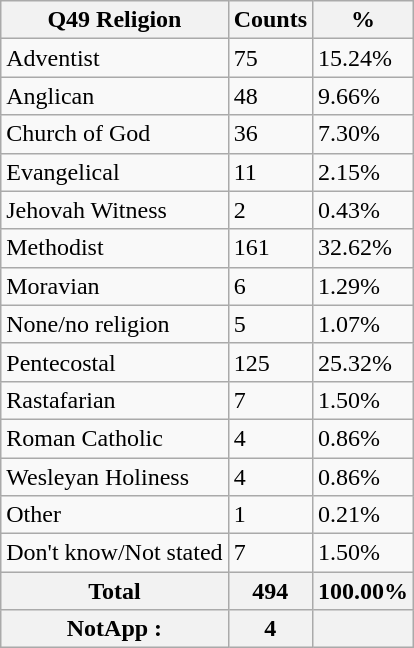<table class="wikitable sortable">
<tr>
<th>Q49 Religion</th>
<th>Counts</th>
<th>%</th>
</tr>
<tr>
<td>Adventist</td>
<td>75</td>
<td>15.24%</td>
</tr>
<tr>
<td>Anglican</td>
<td>48</td>
<td>9.66%</td>
</tr>
<tr>
<td>Church of God</td>
<td>36</td>
<td>7.30%</td>
</tr>
<tr>
<td>Evangelical</td>
<td>11</td>
<td>2.15%</td>
</tr>
<tr>
<td>Jehovah Witness</td>
<td>2</td>
<td>0.43%</td>
</tr>
<tr>
<td>Methodist</td>
<td>161</td>
<td>32.62%</td>
</tr>
<tr>
<td>Moravian</td>
<td>6</td>
<td>1.29%</td>
</tr>
<tr>
<td>None/no religion</td>
<td>5</td>
<td>1.07%</td>
</tr>
<tr>
<td>Pentecostal</td>
<td>125</td>
<td>25.32%</td>
</tr>
<tr>
<td>Rastafarian</td>
<td>7</td>
<td>1.50%</td>
</tr>
<tr>
<td>Roman Catholic</td>
<td>4</td>
<td>0.86%</td>
</tr>
<tr>
<td>Wesleyan Holiness</td>
<td>4</td>
<td>0.86%</td>
</tr>
<tr>
<td>Other</td>
<td>1</td>
<td>0.21%</td>
</tr>
<tr>
<td>Don't know/Not stated</td>
<td>7</td>
<td>1.50%</td>
</tr>
<tr>
<th>Total</th>
<th>494</th>
<th>100.00%</th>
</tr>
<tr>
<th>NotApp :</th>
<th>4</th>
<th></th>
</tr>
</table>
